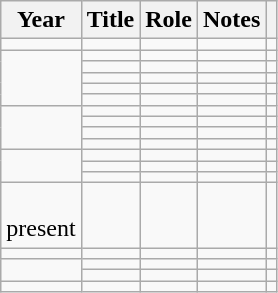<table class="wikitable sortable">
<tr>
<th>Year</th>
<th>Title</th>
<th>Role</th>
<th class="unsortable">Notes</th>
<th class="unsortable"></th>
</tr>
<tr>
<td></td>
<td><em></em></td>
<td></td>
<td></td>
<td style="text-align:center;"></td>
</tr>
<tr>
<td rowspan="5"></td>
<td><em></em></td>
<td></td>
<td></td>
<td style="text-align:center;"></td>
</tr>
<tr>
<td><em></em></td>
<td></td>
<td></td>
<td style="text-align:center;"></td>
</tr>
<tr>
<td><em></em></td>
<td></td>
<td></td>
<td style="text-align:center;"></td>
</tr>
<tr>
<td><em></em></td>
<td></td>
<td></td>
<td style="text-align:center;"></td>
</tr>
<tr>
<td><em></em></td>
<td></td>
<td></td>
<td style="text-align:center;"></td>
</tr>
<tr>
<td rowspan="4"></td>
<td><em></em></td>
<td></td>
<td></td>
<td style="text-align:center;"></td>
</tr>
<tr>
<td><em></em></td>
<td></td>
<td></td>
<td style="text-align:center;"></td>
</tr>
<tr>
<td><em></em></td>
<td></td>
<td></td>
<td style="text-align:center;"></td>
</tr>
<tr>
<td><em></em></td>
<td></td>
<td></td>
<td style="text-align:center;"></td>
</tr>
<tr>
<td rowspan="3"></td>
<td><em></em></td>
<td></td>
<td></td>
<td style="text-align:center;"></td>
</tr>
<tr>
<td><em></em></td>
<td></td>
<td></td>
<td style="text-align:center;"></td>
</tr>
<tr>
<td><em></em></td>
<td></td>
<td></td>
<td style="text-align:center;"></td>
</tr>
<tr>
<td><br>present</td>
<td><em></em></td>
<td></td>
<td></td>
<td style="text-align:center;"></td>
</tr>
<tr>
<td></td>
<td><em></em></td>
<td></td>
<td></td>
<td style="text-align:center;"></td>
</tr>
<tr>
<td rowspan="2"></td>
<td><em></em></td>
<td></td>
<td></td>
<td style="text-align:center;"></td>
</tr>
<tr>
<td><em></em></td>
<td></td>
<td></td>
<td style="text-align:center;"></td>
</tr>
<tr>
<td></td>
<td><em></em></td>
<td></td>
<td></td>
<td style="text-align:center;"></td>
</tr>
</table>
